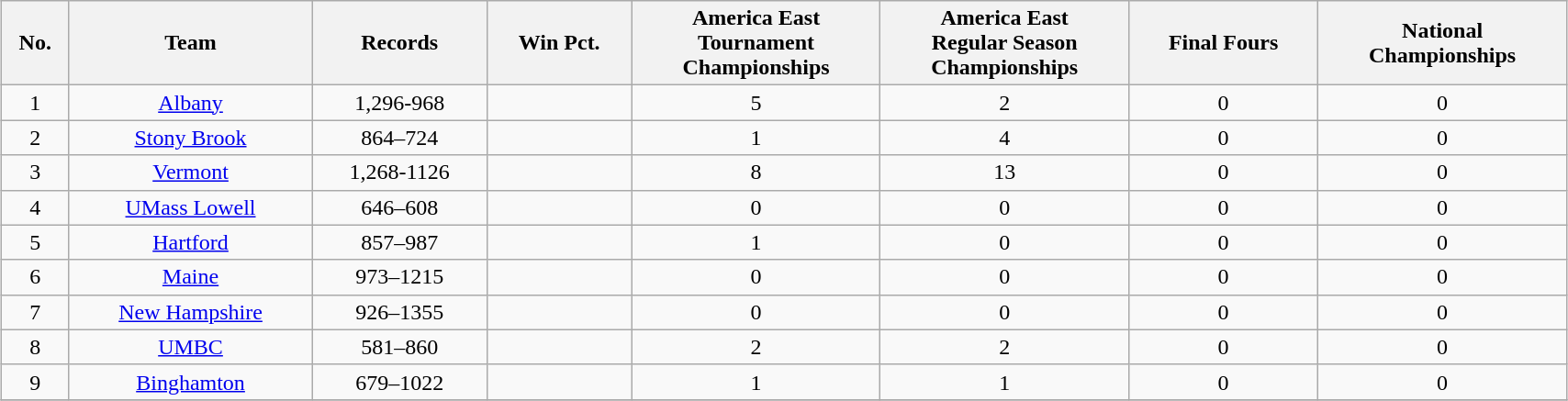<table class="wikitable sortable" style="text-align:center; margin:1em auto; width:90%">
<tr>
<th>No.</th>
<th>Team</th>
<th>Records</th>
<th>Win Pct.</th>
<th>America East<br>Tournament <br> Championships</th>
<th>America East <br> Regular Season <br> Championships</th>
<th>Final Fours</th>
<th>National <br> Championships</th>
</tr>
<tr>
<td>1</td>
<td><a href='#'>Albany</a></td>
<td>1,296-968</td>
<td></td>
<td>5</td>
<td>2</td>
<td>0</td>
<td>0</td>
</tr>
<tr>
<td>2</td>
<td><a href='#'>Stony Brook</a></td>
<td>864–724</td>
<td></td>
<td>1</td>
<td>4</td>
<td>0</td>
<td>0</td>
</tr>
<tr>
<td>3</td>
<td><a href='#'>Vermont</a></td>
<td>1,268-1126</td>
<td></td>
<td>8</td>
<td>13</td>
<td>0</td>
<td>0</td>
</tr>
<tr>
<td>4</td>
<td><a href='#'>UMass Lowell</a></td>
<td>646–608</td>
<td></td>
<td>0</td>
<td>0</td>
<td>0</td>
<td>0</td>
</tr>
<tr>
<td>5</td>
<td><a href='#'>Hartford</a></td>
<td>857–987</td>
<td></td>
<td>1</td>
<td>0</td>
<td>0</td>
<td>0</td>
</tr>
<tr>
<td>6</td>
<td><a href='#'>Maine</a></td>
<td>973–1215</td>
<td></td>
<td>0</td>
<td>0</td>
<td>0</td>
<td>0</td>
</tr>
<tr>
<td>7</td>
<td><a href='#'>New Hampshire</a></td>
<td>926–1355</td>
<td></td>
<td>0</td>
<td>0</td>
<td>0</td>
<td>0</td>
</tr>
<tr>
<td>8</td>
<td><a href='#'>UMBC</a></td>
<td>581–860</td>
<td></td>
<td>2</td>
<td>2</td>
<td>0</td>
<td>0</td>
</tr>
<tr>
<td>9</td>
<td><a href='#'>Binghamton</a></td>
<td>679–1022</td>
<td></td>
<td>1</td>
<td>1</td>
<td>0</td>
<td>0</td>
</tr>
<tr>
</tr>
</table>
